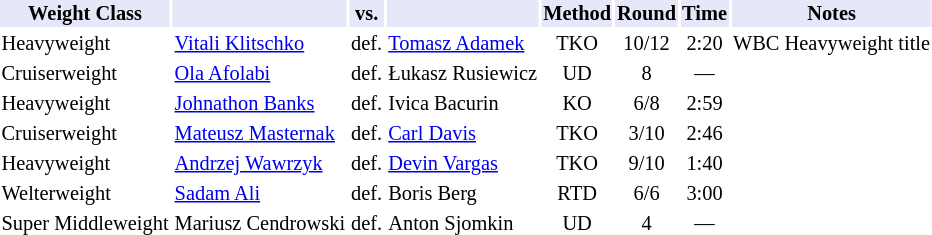<table class="toccolours" style="font-size: 85%;">
<tr>
<th style="background:#e6e8fa; color:#000; text-align:center;">Weight Class</th>
<th style="background:#e6e8fa; color:#000; text-align:center;"></th>
<th style="background:#e6e8fa; color:#000; text-align:center;">vs.</th>
<th style="background:#e6e8fa; color:#000; text-align:center;"></th>
<th style="background:#e6e8fa; color:#000; text-align:center;">Method</th>
<th style="background:#e6e8fa; color:#000; text-align:center;">Round</th>
<th style="background:#e6e8fa; color:#000; text-align:center;">Time</th>
<th style="background:#e6e8fa; color:#000; text-align:center;">Notes</th>
</tr>
<tr>
<td>Heavyweight</td>
<td> <a href='#'>Vitali Klitschko</a></td>
<td>def.</td>
<td> <a href='#'>Tomasz Adamek</a></td>
<td align=center>TKO</td>
<td align=center>10/12</td>
<td align=center>2:20</td>
<td>WBC Heavyweight title</td>
<td></td>
</tr>
<tr>
<td>Cruiserweight</td>
<td> <a href='#'>Ola Afolabi</a></td>
<td>def.</td>
<td> Łukasz Rusiewicz</td>
<td align=center>UD</td>
<td align=center>8</td>
<td align=center>—</td>
<td></td>
<td></td>
<td></td>
</tr>
<tr>
<td>Heavyweight</td>
<td> <a href='#'>Johnathon Banks</a></td>
<td>def.</td>
<td> Ivica Bacurin</td>
<td align=center>KO</td>
<td align=center>6/8</td>
<td align=center>2:59</td>
<td></td>
<td></td>
<td></td>
<td></td>
</tr>
<tr>
<td>Cruiserweight</td>
<td> <a href='#'>Mateusz Masternak</a></td>
<td>def.</td>
<td> <a href='#'>Carl Davis</a></td>
<td align=center>TKO</td>
<td align=center>3/10</td>
<td align=center>2:46</td>
<td></td>
<td></td>
<td></td>
<td></td>
</tr>
<tr>
<td>Heavyweight</td>
<td> <a href='#'>Andrzej Wawrzyk</a></td>
<td>def.</td>
<td> <a href='#'>Devin Vargas</a></td>
<td align=center>TKO</td>
<td align=center>9/10</td>
<td align=center>1:40</td>
<td></td>
</tr>
<tr>
<td>Welterweight</td>
<td> <a href='#'>Sadam Ali</a></td>
<td>def.</td>
<td> Boris Berg</td>
<td align=center>RTD</td>
<td align=center>6/6</td>
<td align=center>3:00</td>
<td></td>
</tr>
<tr>
<td>Super Middleweight</td>
<td> Mariusz Cendrowski</td>
<td>def.</td>
<td> Anton Sjomkin</td>
<td align=center>UD</td>
<td align=center>4</td>
<td align=center>—</td>
<td></td>
</tr>
<tr>
</tr>
</table>
